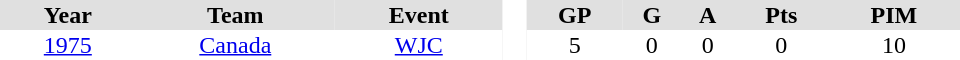<table border="0" cellpadding="1" cellspacing="0" style="text-align:center; width:40em">
<tr ALIGN="center" bgcolor="#e0e0e0">
<th>Year</th>
<th>Team</th>
<th>Event</th>
<th rowspan="99" bgcolor="#ffffff"> </th>
<th>GP</th>
<th>G</th>
<th>A</th>
<th>Pts</th>
<th>PIM</th>
</tr>
<tr>
<td><a href='#'>1975</a></td>
<td><a href='#'>Canada</a></td>
<td><a href='#'>WJC</a></td>
<td>5</td>
<td>0</td>
<td>0</td>
<td>0</td>
<td>10</td>
</tr>
</table>
